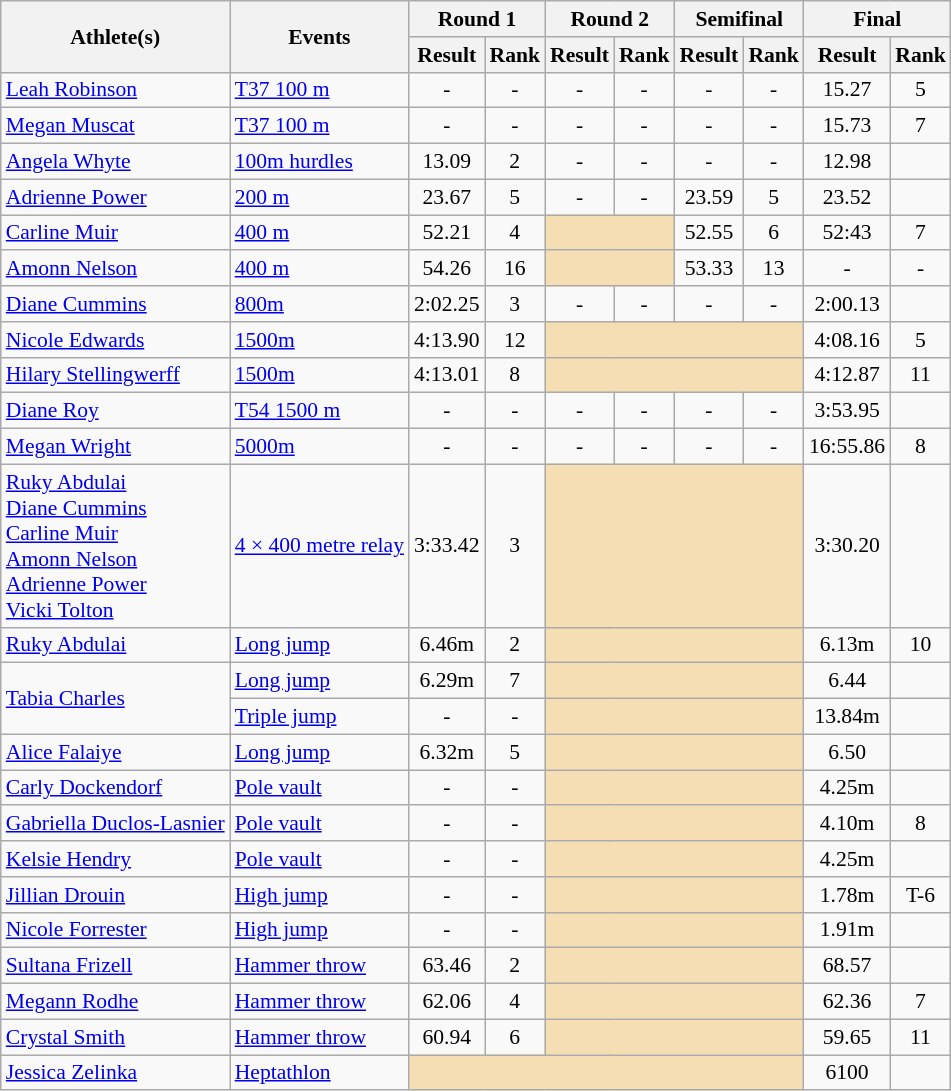<table class=wikitable style="font-size:90%">
<tr>
<th rowspan="2">Athlete(s)</th>
<th rowspan="2">Events</th>
<th colspan="2">Round 1</th>
<th colspan="2">Round 2</th>
<th colspan="2">Semifinal</th>
<th colspan="2">Final</th>
</tr>
<tr>
<th>Result</th>
<th>Rank</th>
<th>Result</th>
<th>Rank</th>
<th>Result</th>
<th>Rank</th>
<th>Result</th>
<th>Rank</th>
</tr>
<tr>
<td><a href='#'>Leah Robinson</a></td>
<td><a href='#'>T37 100 m</a></td>
<td align=center>-</td>
<td align=center>-</td>
<td align=center>-</td>
<td align=center>-</td>
<td align=center>-</td>
<td align=center>-</td>
<td align=center>15.27</td>
<td align=center>5</td>
</tr>
<tr>
<td><a href='#'>Megan Muscat</a></td>
<td><a href='#'>T37 100 m</a></td>
<td align=center>-</td>
<td align=center>-</td>
<td align=center>-</td>
<td align=center>-</td>
<td align=center>-</td>
<td align=center>-</td>
<td align=center>15.73</td>
<td align=center>7</td>
</tr>
<tr>
<td><a href='#'>Angela Whyte</a></td>
<td><a href='#'>100m hurdles</a></td>
<td align=center>13.09</td>
<td align=center>2</td>
<td align=center>-</td>
<td align=center>-</td>
<td align=center>-</td>
<td align=center>-</td>
<td align=center>12.98</td>
<td align=center></td>
</tr>
<tr>
<td><a href='#'>Adrienne Power</a></td>
<td><a href='#'>200 m</a></td>
<td align=center>23.67</td>
<td align=center>5</td>
<td align=center>-</td>
<td align=center>-</td>
<td align=center>23.59</td>
<td align=center>5</td>
<td align=center>23.52</td>
<td align=center></td>
</tr>
<tr>
<td><a href='#'>Carline Muir</a></td>
<td><a href='#'>400 m</a></td>
<td align=center>52.21</td>
<td align=center>4</td>
<td colspan="2" style="background:wheat;"></td>
<td align=center>52.55</td>
<td align=center>6</td>
<td align=center>52:43</td>
<td align=center>7</td>
</tr>
<tr>
<td><a href='#'>Amonn Nelson</a></td>
<td><a href='#'>400 m</a></td>
<td align=center>54.26</td>
<td align=center>16</td>
<td colspan="2" style="background:wheat;"></td>
<td align=center>53.33</td>
<td align=center>13</td>
<td align=center>-</td>
<td align=center>-</td>
</tr>
<tr>
<td><a href='#'>Diane Cummins</a></td>
<td><a href='#'>800m</a></td>
<td align=center>2:02.25</td>
<td align=center>3</td>
<td align=center>-</td>
<td align=center>-</td>
<td align=center>-</td>
<td align=center>-</td>
<td align=center>2:00.13</td>
<td align=center></td>
</tr>
<tr>
<td><a href='#'>Nicole Edwards</a></td>
<td><a href='#'>1500m</a></td>
<td align=center>4:13.90</td>
<td align=center>12</td>
<td colspan="4" style="background:wheat;"></td>
<td align=center>4:08.16</td>
<td align=center>5</td>
</tr>
<tr>
<td><a href='#'>Hilary Stellingwerff</a> </td>
<td><a href='#'>1500m</a></td>
<td align=center>4:13.01</td>
<td align=center>8</td>
<td colspan="4" style="background:wheat;"></td>
<td align=center>4:12.87</td>
<td align=center>11</td>
</tr>
<tr>
<td><a href='#'>Diane Roy</a></td>
<td><a href='#'>T54 1500 m</a></td>
<td align=center>-</td>
<td align=center>-</td>
<td align=center>-</td>
<td align=center>-</td>
<td align=center>-</td>
<td align=center>-</td>
<td align=center>3:53.95</td>
<td align=center></td>
</tr>
<tr>
<td><a href='#'>Megan Wright</a></td>
<td><a href='#'>5000m</a></td>
<td align=center>-</td>
<td align=center>-</td>
<td align=center>-</td>
<td align=center>-</td>
<td align=center>-</td>
<td align=center>-</td>
<td align=center>16:55.86</td>
<td align=center>8</td>
</tr>
<tr>
<td><a href='#'>Ruky Abdulai</a><br><a href='#'>Diane Cummins</a><br><a href='#'>Carline Muir</a><br><a href='#'>Amonn Nelson</a><br><a href='#'>Adrienne Power</a><br><a href='#'>Vicki Tolton</a></td>
<td><a href='#'>4 × 400 metre relay</a></td>
<td align=center>3:33.42</td>
<td align=center>3</td>
<td colspan="4"  style="text-align:center; background:wheat;"></td>
<td align=center>3:30.20</td>
<td align=center></td>
</tr>
<tr>
<td><a href='#'>Ruky Abdulai</a></td>
<td><a href='#'>Long jump</a></td>
<td align=center>6.46m</td>
<td align=center>2</td>
<td colspan="4" style="background:wheat;"></td>
<td align=center>6.13m</td>
<td align=center>10</td>
</tr>
<tr>
<td rowspan="2"><a href='#'>Tabia Charles</a></td>
<td><a href='#'>Long jump</a></td>
<td align=center>6.29m</td>
<td align=center>7</td>
<td colspan="4" style="background:wheat;"></td>
<td align=center>6.44</td>
<td align=center></td>
</tr>
<tr>
<td><a href='#'>Triple jump</a></td>
<td align=center>-</td>
<td align=center>-</td>
<td colspan="4" style="background:wheat;"></td>
<td align=center>13.84m</td>
<td align=center></td>
</tr>
<tr>
<td><a href='#'>Alice Falaiye</a></td>
<td><a href='#'>Long jump</a></td>
<td align=center>6.32m</td>
<td align=center>5</td>
<td colspan="4" style="background:wheat;"></td>
<td align=center>6.50</td>
<td align=center></td>
</tr>
<tr>
<td><a href='#'>Carly Dockendorf</a></td>
<td><a href='#'>Pole vault</a></td>
<td align=center>-</td>
<td align=center>-</td>
<td colspan="4" style="background:wheat;"></td>
<td align=center>4.25m</td>
<td align=center></td>
</tr>
<tr>
<td><a href='#'>Gabriella Duclos-Lasnier</a></td>
<td><a href='#'>Pole vault</a></td>
<td align=center>-</td>
<td align=center>-</td>
<td colspan="4" style="background:wheat;"></td>
<td align=center>4.10m</td>
<td align=center>8</td>
</tr>
<tr>
<td><a href='#'>Kelsie Hendry</a></td>
<td><a href='#'>Pole vault</a></td>
<td align=center>-</td>
<td align=center>-</td>
<td colspan="4" style="background:wheat;"></td>
<td align=center>4.25m</td>
<td align=center></td>
</tr>
<tr>
<td><a href='#'>Jillian Drouin</a></td>
<td><a href='#'>High jump</a></td>
<td align=center>-</td>
<td align=center>-</td>
<td colspan="4" style="background:wheat;"></td>
<td align=center>1.78m</td>
<td align=center>T-6</td>
</tr>
<tr>
<td><a href='#'>Nicole Forrester</a></td>
<td><a href='#'>High jump</a></td>
<td align=center>-</td>
<td align=center>-</td>
<td colspan="4" style="background:wheat;"></td>
<td align=center>1.91m</td>
<td align=center></td>
</tr>
<tr>
<td><a href='#'>Sultana Frizell</a></td>
<td><a href='#'>Hammer throw</a></td>
<td align=center>63.46</td>
<td align=center>2</td>
<td colspan="4" style="background:wheat;"></td>
<td align=center>68.57</td>
<td align=center></td>
</tr>
<tr>
<td><a href='#'>Megann Rodhe</a></td>
<td><a href='#'>Hammer throw</a></td>
<td align=center>62.06</td>
<td align=center>4</td>
<td colspan="4" style="background:wheat;"></td>
<td align=center>62.36</td>
<td align=center>7</td>
</tr>
<tr>
<td><a href='#'>Crystal Smith</a></td>
<td><a href='#'>Hammer throw</a></td>
<td align=center>60.94</td>
<td align=center>6</td>
<td colspan="4" style="background:wheat;"></td>
<td align=center>59.65</td>
<td align=center>11</td>
</tr>
<tr>
<td><a href='#'>Jessica Zelinka</a></td>
<td><a href='#'>Heptathlon</a></td>
<td colspan="6" style="background:wheat;"></td>
<td align=center>6100</td>
<td align=center></td>
</tr>
</table>
